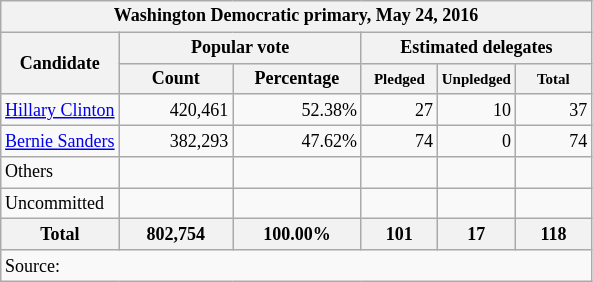<table class="wikitable collapsible" cellpadding="5" style="text-align:right; font-size:12px;">
<tr>
<th colspan="6">Washington Democratic primary, May 24, 2016</th>
</tr>
<tr>
<th rowspan="2">Candidate</th>
<th colspan="2">Popular vote</th>
<th colspan="3">Estimated delegates</th>
</tr>
<tr>
<th style="width:70px;">Count</th>
<th style="width:80px;">Percentage</th>
<th style="width:45px;"><small>Pledged</small></th>
<th style="width:45px;"><small>Unpledged</small></th>
<th style="width:45px;"><small>Total</small></th>
</tr>
<tr>
<td style="text-align:left;"><a href='#'>Hillary Clinton</a></td>
<td>420,461</td>
<td>52.38%</td>
<td>27</td>
<td>10</td>
<td>37</td>
</tr>
<tr>
<td style="text-align:left;"><a href='#'>Bernie Sanders</a></td>
<td>382,293</td>
<td>47.62%</td>
<td>74</td>
<td>0</td>
<td>74</td>
</tr>
<tr>
<td style="text-align:left;">Others</td>
<td></td>
<td></td>
<td></td>
<td></td>
<td></td>
</tr>
<tr>
<td style="text-align:left;">Uncommitted</td>
<td></td>
<td></td>
<td></td>
<td></td>
<td></td>
</tr>
<tr>
<th>Total</th>
<th>802,754</th>
<th>100.00%</th>
<th>101</th>
<th>17</th>
<th>118</th>
</tr>
<tr>
<td colspan="6" style="text-align:left;">Source: <em></em></td>
</tr>
</table>
